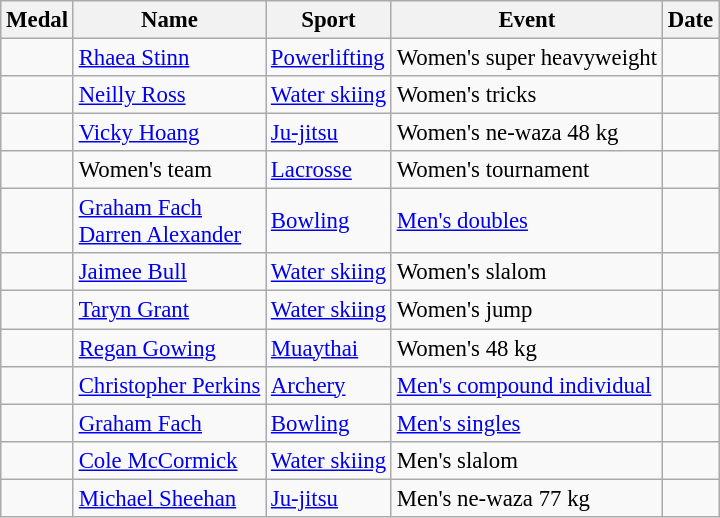<table class="wikitable sortable" style="font-size: 95%;">
<tr>
<th>Medal</th>
<th>Name</th>
<th>Sport</th>
<th>Event</th>
<th>Date</th>
</tr>
<tr>
<td></td>
<td><a href='#'>Rhaea Stinn</a></td>
<td><a href='#'>Powerlifting</a></td>
<td>Women's super heavyweight</td>
<td></td>
</tr>
<tr>
<td></td>
<td><a href='#'>Neilly Ross</a></td>
<td><a href='#'>Water skiing</a></td>
<td>Women's tricks</td>
<td></td>
</tr>
<tr>
<td></td>
<td><a href='#'>Vicky Hoang</a></td>
<td><a href='#'>Ju-jitsu</a></td>
<td>Women's ne-waza 48 kg</td>
<td></td>
</tr>
<tr>
<td></td>
<td>Women's team</td>
<td><a href='#'>Lacrosse</a></td>
<td>Women's tournament</td>
<td></td>
</tr>
<tr>
<td></td>
<td><a href='#'>Graham Fach</a><br><a href='#'>Darren Alexander</a></td>
<td><a href='#'>Bowling</a></td>
<td><a href='#'>Men's doubles</a></td>
<td></td>
</tr>
<tr>
<td></td>
<td><a href='#'>Jaimee Bull</a></td>
<td><a href='#'>Water skiing</a></td>
<td>Women's slalom</td>
<td></td>
</tr>
<tr>
<td></td>
<td><a href='#'>Taryn Grant</a></td>
<td><a href='#'>Water skiing</a></td>
<td>Women's jump</td>
<td></td>
</tr>
<tr>
<td></td>
<td><a href='#'>Regan Gowing</a></td>
<td><a href='#'>Muaythai</a></td>
<td>Women's 48 kg</td>
<td></td>
</tr>
<tr>
<td></td>
<td><a href='#'>Christopher Perkins</a></td>
<td><a href='#'>Archery</a></td>
<td><a href='#'>Men's compound individual</a></td>
<td></td>
</tr>
<tr>
<td></td>
<td><a href='#'>Graham Fach</a></td>
<td><a href='#'>Bowling</a></td>
<td><a href='#'>Men's singles</a></td>
<td></td>
</tr>
<tr>
<td></td>
<td><a href='#'>Cole McCormick</a></td>
<td><a href='#'>Water skiing</a></td>
<td>Men's slalom</td>
<td></td>
</tr>
<tr>
<td></td>
<td><a href='#'>Michael Sheehan</a></td>
<td><a href='#'>Ju-jitsu</a></td>
<td>Men's ne-waza 77 kg</td>
<td></td>
</tr>
</table>
